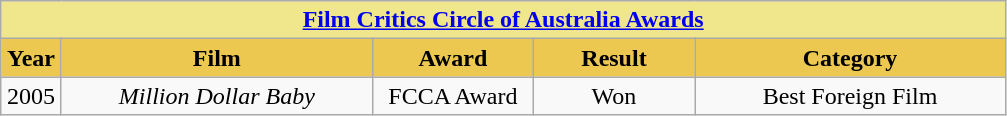<table class="wikitable" style="text-align: center;">
<tr>
<th colspan="5" style="background: khaki;"><a href='#'>Film Critics Circle of Australia Awards</a></th>
</tr>
<tr>
<th style="width: 33px; background: #ecc850;">Year</th>
<th style="width: 200px; background: #ecc850;">Film</th>
<th style="width: 100px; background: #ecc850;">Award</th>
<th style="width: 100px; background: #ecc850;">Result</th>
<th style="width: 200px; background: #ecc850;">Category</th>
</tr>
<tr>
<td>2005</td>
<td><em>Million Dollar Baby</em></td>
<td>FCCA Award</td>
<td>Won</td>
<td>Best Foreign Film</td>
</tr>
</table>
